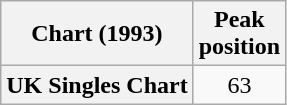<table class="wikitable plainrowheaders" style="text-align:center">
<tr>
<th>Chart (1993)</th>
<th>Peak<br>position</th>
</tr>
<tr>
<th scope="row">UK Singles Chart</th>
<td>63</td>
</tr>
</table>
